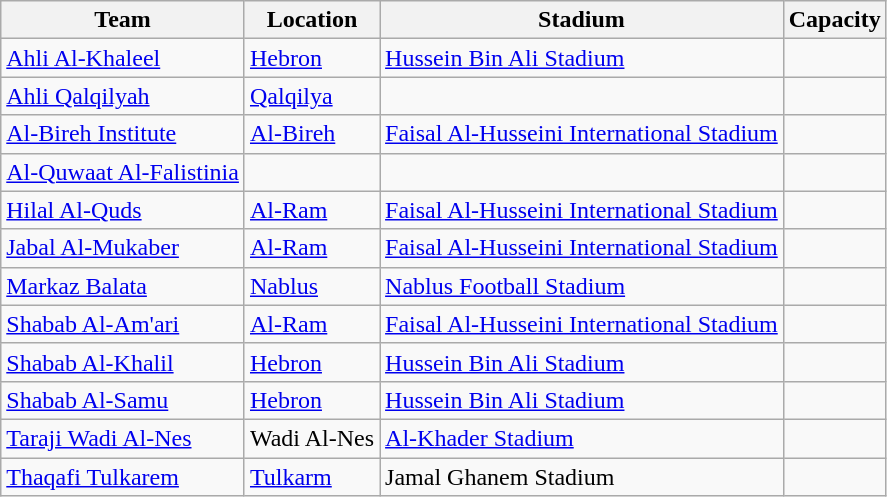<table class="wikitable sortable">
<tr>
<th>Team</th>
<th>Location</th>
<th>Stadium</th>
<th>Capacity</th>
</tr>
<tr>
<td><a href='#'>Ahli Al-Khaleel</a></td>
<td><a href='#'>Hebron</a></td>
<td><a href='#'>Hussein Bin Ali Stadium</a></td>
<td style="text-align:center"></td>
</tr>
<tr>
<td><a href='#'>Ahli Qalqilyah</a></td>
<td><a href='#'>Qalqilya</a></td>
<td></td>
<td></td>
</tr>
<tr>
<td><a href='#'>Al-Bireh Institute</a></td>
<td><a href='#'>Al-Bireh</a></td>
<td><a href='#'>Faisal Al-Husseini International Stadium</a></td>
<td style="text-align:center"></td>
</tr>
<tr>
<td><a href='#'>Al-Quwaat Al-Falistinia</a></td>
<td></td>
<td></td>
<td></td>
</tr>
<tr>
<td><a href='#'>Hilal Al-Quds</a></td>
<td><a href='#'>Al-Ram</a></td>
<td><a href='#'>Faisal Al-Husseini International Stadium</a></td>
<td style="text-align:center"></td>
</tr>
<tr>
<td><a href='#'>Jabal Al-Mukaber</a></td>
<td><a href='#'>Al-Ram</a></td>
<td><a href='#'>Faisal Al-Husseini International Stadium</a></td>
<td style="text-align:center"></td>
</tr>
<tr>
<td><a href='#'>Markaz Balata</a></td>
<td><a href='#'>Nablus</a></td>
<td><a href='#'>Nablus Football Stadium</a></td>
<td style="text-align:center"></td>
</tr>
<tr>
<td><a href='#'>Shabab Al-Am'ari</a></td>
<td><a href='#'>Al-Ram</a></td>
<td><a href='#'>Faisal Al-Husseini International Stadium</a></td>
<td style="text-align:center"></td>
</tr>
<tr>
<td><a href='#'>Shabab Al-Khalil</a></td>
<td><a href='#'>Hebron</a></td>
<td><a href='#'>Hussein Bin Ali Stadium</a></td>
<td style="text-align:center"></td>
</tr>
<tr>
<td><a href='#'>Shabab Al-Samu</a></td>
<td><a href='#'>Hebron</a></td>
<td><a href='#'>Hussein Bin Ali Stadium</a></td>
<td style="text-align:center"></td>
</tr>
<tr>
<td><a href='#'>Taraji Wadi Al-Nes</a></td>
<td>Wadi Al-Nes</td>
<td><a href='#'>Al-Khader Stadium</a></td>
<td style="text-align:center"></td>
</tr>
<tr>
<td><a href='#'>Thaqafi Tulkarem</a></td>
<td><a href='#'>Tulkarm</a></td>
<td>Jamal Ghanem Stadium</td>
<td style="text-align:center"></td>
</tr>
</table>
